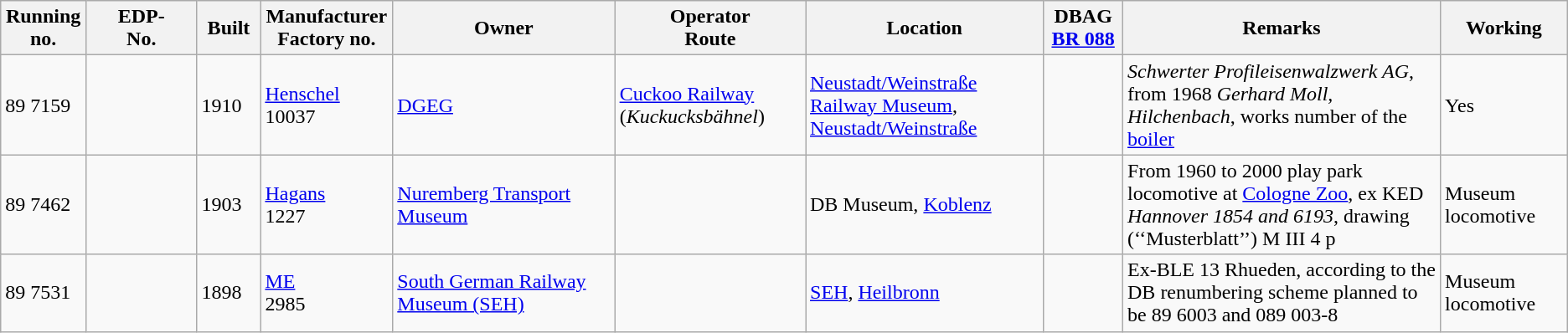<table class="wikitable" style="width="100%"; border:solid 1px #AAAAAA; background:#e3e3e3;">
<tr>
<th width="5%">Running<br>no.</th>
<th width="7%">EDP-<br>No.</th>
<th width="4%">Built</th>
<th width="8%">Manufacturer<br>Factory no.</th>
<th width="14%">Owner</th>
<th width="12%">Operator<br>Route</th>
<th width="15%">Location</th>
<th width="5%">DBAG<br><a href='#'>BR 088</a></th>
<th width="20%">Remarks</th>
<th width="8%">Working</th>
</tr>
<tr>
<td>89 7159</td>
<td></td>
<td>1910</td>
<td><a href='#'>Henschel</a><br>10037</td>
<td><a href='#'>DGEG</a></td>
<td><a href='#'>Cuckoo Railway</a> (<em>Kuckucksbähnel</em>)</td>
<td><a href='#'>Neustadt/Weinstraße Railway Museum</a>, <a href='#'>Neustadt/Weinstraße</a></td>
<td></td>
<td><em>Schwerter Profileisenwalzwerk AG</em>, from 1968 <em>Gerhard Moll, Hilchenbach</em>, works number of the <a href='#'>boiler</a></td>
<td>Yes</td>
</tr>
<tr>
<td>89 7462</td>
<td></td>
<td>1903</td>
<td><a href='#'>Hagans</a><br>1227</td>
<td><a href='#'>Nuremberg Transport Museum</a></td>
<td></td>
<td>DB Museum, <a href='#'>Koblenz</a></td>
<td></td>
<td>From 1960 to 2000 play park locomotive at <a href='#'>Cologne Zoo</a>, ex KED <em>Hannover 1854 and 6193</em>, drawing (‘‘Musterblatt’’) M III 4 p</td>
<td>Museum locomotive</td>
</tr>
<tr>
<td>89 7531</td>
<td></td>
<td>1898</td>
<td><a href='#'>ME</a><br>2985</td>
<td><a href='#'>South German Railway Museum (SEH)</a></td>
<td></td>
<td><a href='#'>SEH</a>, <a href='#'>Heilbronn</a></td>
<td></td>
<td>Ex-BLE 13 Rhueden, according to the DB renumbering scheme planned to be 89 6003 and 089 003-8</td>
<td>Museum locomotive</td>
</tr>
</table>
